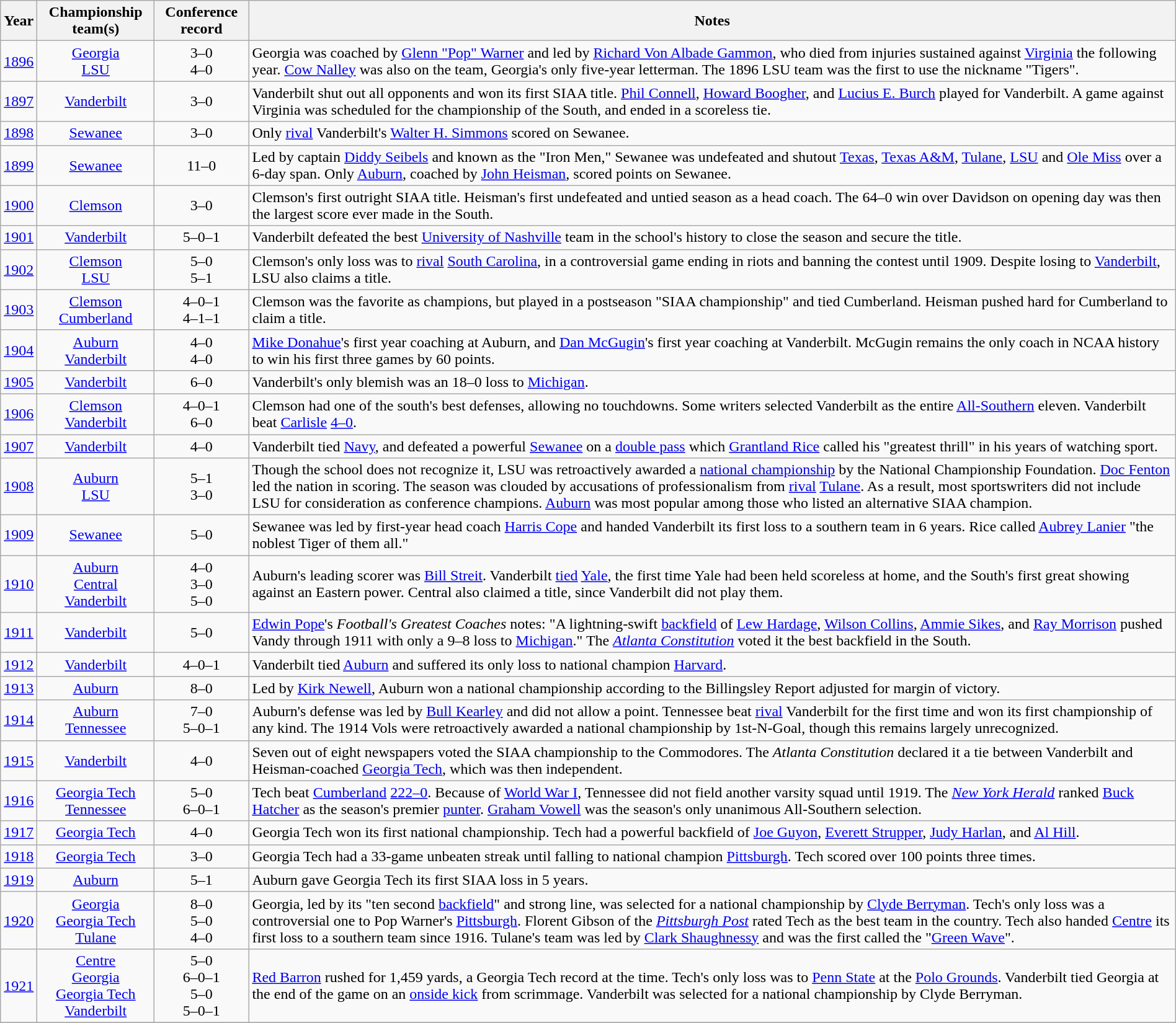<table class="wikitable sortable" style="margin:1em auto;">
<tr>
<th>Year</th>
<th>Championship team(s)</th>
<th>Conference record</th>
<th class="unsortable">Notes</th>
</tr>
<tr align="center">
<td><a href='#'>1896</a></td>
<td><a href='#'>Georgia</a><br><a href='#'>LSU</a></td>
<td>3–0<br>4–0</td>
<td align="left">Georgia was coached by <a href='#'>Glenn "Pop" Warner</a> and led by <a href='#'>Richard Von Albade Gammon</a>, who died from injuries sustained against <a href='#'>Virginia</a> the following year. <a href='#'>Cow Nalley</a> was also on the team, Georgia's only five-year letterman.  The 1896 LSU team was the first to use the nickname "Tigers".</td>
</tr>
<tr align="center">
<td><a href='#'>1897</a></td>
<td><a href='#'>Vanderbilt</a></td>
<td>3–0</td>
<td align="left">Vanderbilt shut out all opponents and won its first SIAA title. <a href='#'>Phil Connell</a>, <a href='#'>Howard Boogher</a>, and <a href='#'>Lucius E. Burch</a> played for Vanderbilt. A game against Virginia was scheduled for the championship of the South, and ended in a scoreless tie.</td>
</tr>
<tr align="center">
<td><a href='#'>1898</a></td>
<td><a href='#'>Sewanee</a></td>
<td>3–0</td>
<td align="left">Only <a href='#'>rival</a> Vanderbilt's <a href='#'>Walter H. Simmons</a> scored on Sewanee.</td>
</tr>
<tr align="center">
<td><a href='#'>1899</a></td>
<td><a href='#'>Sewanee</a></td>
<td>11–0</td>
<td align="left">Led by captain <a href='#'>Diddy Seibels</a> and known as the "Iron Men," Sewanee was undefeated and shutout <a href='#'>Texas</a>, <a href='#'>Texas A&M</a>, <a href='#'>Tulane</a>, <a href='#'>LSU</a> and <a href='#'>Ole Miss</a> over a 6-day span. Only <a href='#'>Auburn</a>, coached by <a href='#'>John Heisman</a>, scored points on Sewanee.</td>
</tr>
<tr align="center">
<td><a href='#'>1900</a></td>
<td><a href='#'>Clemson</a></td>
<td>3–0</td>
<td align="left">Clemson's first outright SIAA title. Heisman's first undefeated and untied season as a head coach. The 64–0 win over Davidson on opening day was then the largest score ever made in the South.</td>
</tr>
<tr align="center">
<td><a href='#'>1901</a></td>
<td><a href='#'>Vanderbilt</a></td>
<td>5–0–1</td>
<td align="left">Vanderbilt defeated the best <a href='#'>University of Nashville</a> team in the school's history to close the season and secure the title.</td>
</tr>
<tr align="center">
<td><a href='#'>1902</a></td>
<td><a href='#'>Clemson</a><br><a href='#'>LSU</a></td>
<td>5–0<br>5–1</td>
<td align="left">Clemson's only loss was to <a href='#'>rival</a> <a href='#'>South Carolina</a>, in a controversial game ending in riots and banning the contest until 1909. Despite losing to <a href='#'>Vanderbilt</a>, LSU also claims a title.</td>
</tr>
<tr align="center">
<td><a href='#'>1903</a></td>
<td><a href='#'>Clemson</a><br><a href='#'>Cumberland</a></td>
<td>4–0–1<br>4–1–1</td>
<td align="left">Clemson was the favorite as champions, but played in a postseason "SIAA championship" and tied Cumberland. Heisman pushed hard for Cumberland to claim a title.</td>
</tr>
<tr align="center">
<td><a href='#'>1904</a></td>
<td><a href='#'>Auburn</a><br><a href='#'>Vanderbilt</a></td>
<td>4–0<br>4–0</td>
<td align="left"><a href='#'>Mike Donahue</a>'s first year coaching at Auburn, and <a href='#'>Dan McGugin</a>'s first year coaching at Vanderbilt. McGugin remains the only coach in NCAA history to win his first three games by 60 points.</td>
</tr>
<tr align="center">
<td><a href='#'>1905</a></td>
<td><a href='#'>Vanderbilt</a></td>
<td>6–0</td>
<td align="left">Vanderbilt's only blemish was an 18–0 loss to <a href='#'>Michigan</a>.</td>
</tr>
<tr align="center">
<td><a href='#'>1906</a></td>
<td><a href='#'>Clemson</a><br><a href='#'>Vanderbilt</a></td>
<td>4–0–1<br>6–0</td>
<td align="left">Clemson had one of the south's best defenses, allowing no touchdowns. Some writers selected Vanderbilt as the entire <a href='#'>All-Southern</a> eleven. Vanderbilt beat <a href='#'>Carlisle</a> <a href='#'>4–0</a>.</td>
</tr>
<tr align="center">
<td><a href='#'>1907</a></td>
<td><a href='#'>Vanderbilt</a></td>
<td>4–0</td>
<td align="left">Vanderbilt tied <a href='#'>Navy</a>, and defeated a powerful <a href='#'>Sewanee</a> on a <a href='#'>double pass</a> which <a href='#'>Grantland Rice</a> called his "greatest thrill" in his years of watching sport.</td>
</tr>
<tr align="center">
<td><a href='#'>1908</a></td>
<td><a href='#'>Auburn</a><br><a href='#'>LSU</a></td>
<td>5–1<br>3–0</td>
<td align="left">Though the school does not recognize it, LSU was retroactively awarded  a <a href='#'>national championship</a> by the National Championship Foundation. <a href='#'>Doc Fenton</a> led the nation in scoring. The season was clouded by accusations of professionalism from <a href='#'>rival</a> <a href='#'>Tulane</a>. As a result,  most sportswriters did not include LSU for consideration as conference champions. <a href='#'>Auburn</a> was most popular among those who listed an alternative SIAA champion.</td>
</tr>
<tr align="center">
<td><a href='#'>1909</a></td>
<td><a href='#'>Sewanee</a></td>
<td>5–0</td>
<td align="left">Sewanee was led by first-year head coach <a href='#'>Harris Cope</a> and handed Vanderbilt its first loss to a southern team in 6 years. Rice called <a href='#'>Aubrey Lanier</a> "the noblest Tiger of them all."</td>
</tr>
<tr align="center">
<td><a href='#'>1910</a></td>
<td><a href='#'>Auburn</a><br><a href='#'>Central</a><br><a href='#'>Vanderbilt</a><br></td>
<td>4–0<br>3–0<br>5–0</td>
<td align="left">Auburn's leading scorer was <a href='#'>Bill Streit</a>. Vanderbilt <a href='#'>tied</a> <a href='#'>Yale</a>, the first time Yale had been held scoreless at home, and the South's first great showing against an Eastern power. Central also claimed a title, since Vanderbilt did not play them.</td>
</tr>
<tr align="center">
<td><a href='#'>1911</a></td>
<td><a href='#'>Vanderbilt</a></td>
<td>5–0</td>
<td align="left"><a href='#'>Edwin Pope</a>'s <em>Football's Greatest Coaches</em> notes: "A lightning-swift <a href='#'>backfield</a> of <a href='#'>Lew Hardage</a>, <a href='#'>Wilson Collins</a>, <a href='#'>Ammie Sikes</a>, and <a href='#'>Ray Morrison</a> pushed Vandy through 1911 with only a 9–8 loss to <a href='#'>Michigan</a>." The <em><a href='#'>Atlanta Constitution</a></em> voted it the best backfield in the South.</td>
</tr>
<tr align="center">
<td><a href='#'>1912</a></td>
<td><a href='#'>Vanderbilt</a></td>
<td>4–0–1</td>
<td align="left">Vanderbilt tied <a href='#'>Auburn</a> and suffered its only loss to national champion <a href='#'>Harvard</a>.</td>
</tr>
<tr align="center">
<td><a href='#'>1913</a></td>
<td><a href='#'>Auburn</a></td>
<td>8–0</td>
<td align="left">Led by <a href='#'>Kirk Newell</a>, Auburn won a national championship according to the Billingsley Report adjusted for margin of victory.</td>
</tr>
<tr align="center">
<td><a href='#'>1914</a></td>
<td><a href='#'>Auburn</a><br><a href='#'>Tennessee</a></td>
<td>7–0<br>5–0–1</td>
<td align="left">Auburn's defense was led by <a href='#'>Bull Kearley</a> and did not allow a point. Tennessee beat <a href='#'>rival</a> Vanderbilt for the first time and won its first championship of any kind. The 1914 Vols were retroactively awarded a national championship by 1st-N-Goal, though this remains largely unrecognized.</td>
</tr>
<tr align="center">
<td><a href='#'>1915</a></td>
<td><a href='#'>Vanderbilt</a></td>
<td>4–0</td>
<td align="left">Seven out of eight newspapers voted the SIAA championship to the Commodores. The <em>Atlanta Constitution</em> declared it a tie between Vanderbilt and Heisman-coached <a href='#'>Georgia Tech</a>, which was then independent.</td>
</tr>
<tr align="center">
<td><a href='#'>1916</a></td>
<td><a href='#'>Georgia Tech</a><br><a href='#'>Tennessee</a></td>
<td>5–0<br>6–0–1</td>
<td align="left">Tech beat <a href='#'>Cumberland</a> <a href='#'>222–0</a>. Because of <a href='#'>World War I</a>, Tennessee did not field another varsity squad until 1919. The <em><a href='#'>New York Herald</a></em> ranked <a href='#'>Buck Hatcher</a> as the season's premier <a href='#'>punter</a>. <a href='#'>Graham Vowell</a> was the season's only unanimous All-Southern selection.</td>
</tr>
<tr align="center">
<td><a href='#'>1917</a></td>
<td><a href='#'>Georgia Tech</a></td>
<td>4–0</td>
<td align="left">Georgia Tech won its first national championship. Tech had a powerful backfield of <a href='#'>Joe Guyon</a>, <a href='#'>Everett Strupper</a>, <a href='#'>Judy Harlan</a>, and <a href='#'>Al Hill</a>.</td>
</tr>
<tr align="center">
<td><a href='#'>1918</a></td>
<td><a href='#'>Georgia Tech</a></td>
<td>3–0</td>
<td align="left">Georgia Tech had a 33-game unbeaten streak until falling to national champion <a href='#'>Pittsburgh</a>. Tech scored over 100 points three times.</td>
</tr>
<tr align="center">
<td><a href='#'>1919</a></td>
<td><a href='#'>Auburn</a></td>
<td>5–1</td>
<td align="left">Auburn gave  Georgia Tech its first SIAA loss in 5 years.</td>
</tr>
<tr align="center">
<td><a href='#'>1920</a></td>
<td><a href='#'>Georgia</a><br><a href='#'>Georgia Tech</a><br><a href='#'>Tulane</a></td>
<td>8–0<br>5–0<br>4–0</td>
<td align="left">Georgia, led by its "ten second <a href='#'>backfield</a>" and strong line, was selected for a national championship by <a href='#'>Clyde Berryman</a>. Tech's only loss was a controversial one to Pop Warner's <a href='#'>Pittsburgh</a>. Florent Gibson of the <em><a href='#'>Pittsburgh Post</a></em> rated Tech as the best team in the country. Tech also handed <a href='#'>Centre</a> its first loss to a southern team since 1916. Tulane's team was led by <a href='#'>Clark Shaughnessy</a> and was the first called the "<a href='#'>Green Wave</a>".</td>
</tr>
<tr align="center">
<td><a href='#'>1921</a></td>
<td><a href='#'>Centre</a><br><a href='#'>Georgia</a><br><a href='#'>Georgia Tech</a><br><a href='#'>Vanderbilt</a></td>
<td>5–0<br>6–0–1<br>5–0<br> 5–0–1</td>
<td align="left"><a href='#'>Red Barron</a> rushed for 1,459 yards, a Georgia Tech record at the time. Tech's only loss was to <a href='#'>Penn State</a> at the <a href='#'>Polo Grounds</a>. Vanderbilt tied Georgia at the end of the game on an <a href='#'>onside kick</a> from scrimmage. Vanderbilt was selected for a national championship by Clyde Berryman.</td>
</tr>
<tr align="center">
</tr>
</table>
